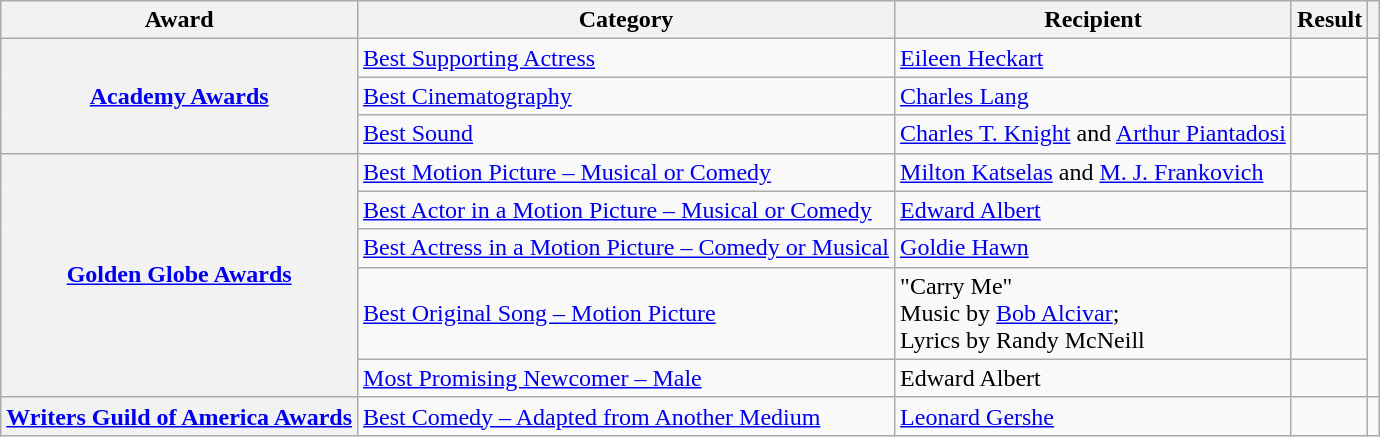<table class="wikitable plainrowheaders">
<tr>
<th>Award</th>
<th>Category</th>
<th>Recipient</th>
<th>Result</th>
<th></th>
</tr>
<tr>
<th scope="row" rowspan="3"><a href='#'>Academy Awards</a></th>
<td><a href='#'>Best Supporting Actress</a></td>
<td><a href='#'>Eileen Heckart</a></td>
<td></td>
<td rowspan="3" align="center"> <br> </td>
</tr>
<tr>
<td><a href='#'>Best Cinematography</a></td>
<td><a href='#'>Charles Lang</a></td>
<td></td>
</tr>
<tr>
<td><a href='#'>Best Sound</a></td>
<td><a href='#'>Charles T. Knight</a> and <a href='#'>Arthur Piantadosi</a></td>
<td></td>
</tr>
<tr>
<th scope="row" rowspan="5"><a href='#'>Golden Globe Awards</a></th>
<td><a href='#'>Best Motion Picture – Musical or Comedy</a></td>
<td><a href='#'>Milton Katselas</a> and <a href='#'>M. J. Frankovich</a></td>
<td></td>
<td rowspan="5" align="center"></td>
</tr>
<tr>
<td><a href='#'>Best Actor in a Motion Picture – Musical or Comedy</a></td>
<td><a href='#'>Edward Albert</a></td>
<td></td>
</tr>
<tr>
<td><a href='#'>Best Actress in a Motion Picture – Comedy or Musical</a></td>
<td><a href='#'>Goldie Hawn</a></td>
<td></td>
</tr>
<tr>
<td><a href='#'>Best Original Song – Motion Picture</a></td>
<td>"Carry Me" <br> Music by <a href='#'>Bob Alcivar</a>; <br> Lyrics by Randy McNeill</td>
<td></td>
</tr>
<tr>
<td><a href='#'>Most Promising Newcomer – Male</a></td>
<td>Edward Albert</td>
<td></td>
</tr>
<tr>
<th scope="row"><a href='#'>Writers Guild of America Awards</a></th>
<td><a href='#'>Best Comedy – Adapted from Another Medium</a></td>
<td><a href='#'>Leonard Gershe</a></td>
<td></td>
<td align="center"></td>
</tr>
</table>
